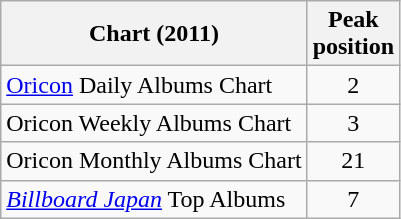<table class="wikitable sortable" border="1">
<tr>
<th>Chart (2011)</th>
<th>Peak<br>position</th>
</tr>
<tr>
<td><a href='#'>Oricon</a> Daily Albums Chart</td>
<td style="text-align:center;">2</td>
</tr>
<tr>
<td>Oricon Weekly Albums Chart</td>
<td style="text-align:center;">3</td>
</tr>
<tr>
<td>Oricon Monthly Albums Chart</td>
<td style="text-align:center;">21</td>
</tr>
<tr>
<td><em><a href='#'>Billboard Japan</a></em> Top Albums</td>
<td style="text-align:center;">7</td>
</tr>
</table>
